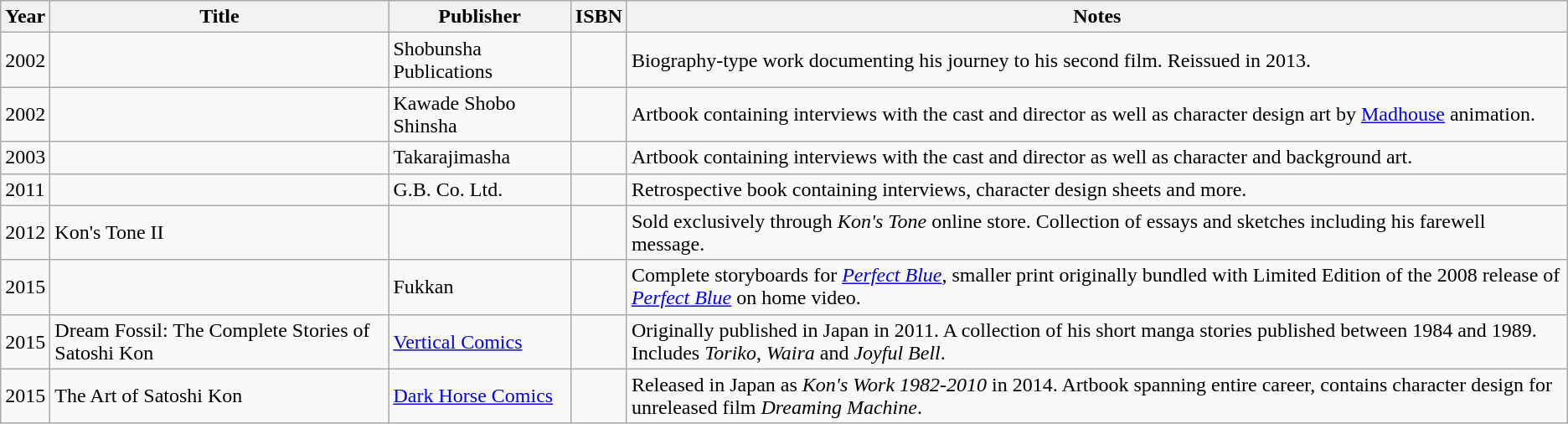<table class="wikitable sortable">
<tr>
<th scope=col>Year</th>
<th scope=col>Title</th>
<th scope=col>Publisher</th>
<th scope=col class=unsortable>ISBN</th>
<th scope=col class=unsortable>Notes</th>
</tr>
<tr>
<td>2002</td>
<td></td>
<td>Shobunsha Publications</td>
<td></td>
<td>Biography-type work documenting his journey to his second film. Reissued in 2013.</td>
</tr>
<tr>
<td>2002</td>
<td></td>
<td>Kawade Shobo Shinsha</td>
<td></td>
<td>Artbook containing interviews with the cast and director as well as character design art by <a href='#'>Madhouse</a> animation.</td>
</tr>
<tr>
<td>2003</td>
<td></td>
<td>Takarajimasha</td>
<td></td>
<td>Artbook containing interviews with the cast and director as well as character and background art.</td>
</tr>
<tr>
<td>2011</td>
<td></td>
<td>G.B. Co. Ltd.</td>
<td></td>
<td>Retrospective book containing interviews, character design sheets and more.</td>
</tr>
<tr>
<td>2012</td>
<td>Kon's Tone II</td>
<td></td>
<td></td>
<td>Sold exclusively through <em>Kon's Tone</em> online store. Collection of essays and sketches including his farewell message.</td>
</tr>
<tr>
<td>2015</td>
<td></td>
<td>Fukkan</td>
<td></td>
<td>Complete storyboards for <em><a href='#'>Perfect Blue</a></em>, smaller print originally bundled with Limited Edition of the 2008 release of <em><a href='#'>Perfect Blue</a></em> on home video.</td>
</tr>
<tr>
<td>2015</td>
<td>Dream Fossil: The Complete Stories of Satoshi Kon</td>
<td><a href='#'>Vertical Comics</a></td>
<td></td>
<td>Originally published in Japan in 2011. A collection of his short manga stories published between 1984 and 1989. Includes <em>Toriko</em>, <em>Waira</em> and <em>Joyful Bell</em>.</td>
</tr>
<tr>
<td>2015</td>
<td>The Art of Satoshi Kon</td>
<td><a href='#'>Dark Horse Comics</a></td>
<td></td>
<td>Released in Japan as <em>Kon's Work 1982-2010</em> in 2014. Artbook spanning entire career, contains character design for unreleased film <em>Dreaming Machine</em>.</td>
</tr>
</table>
